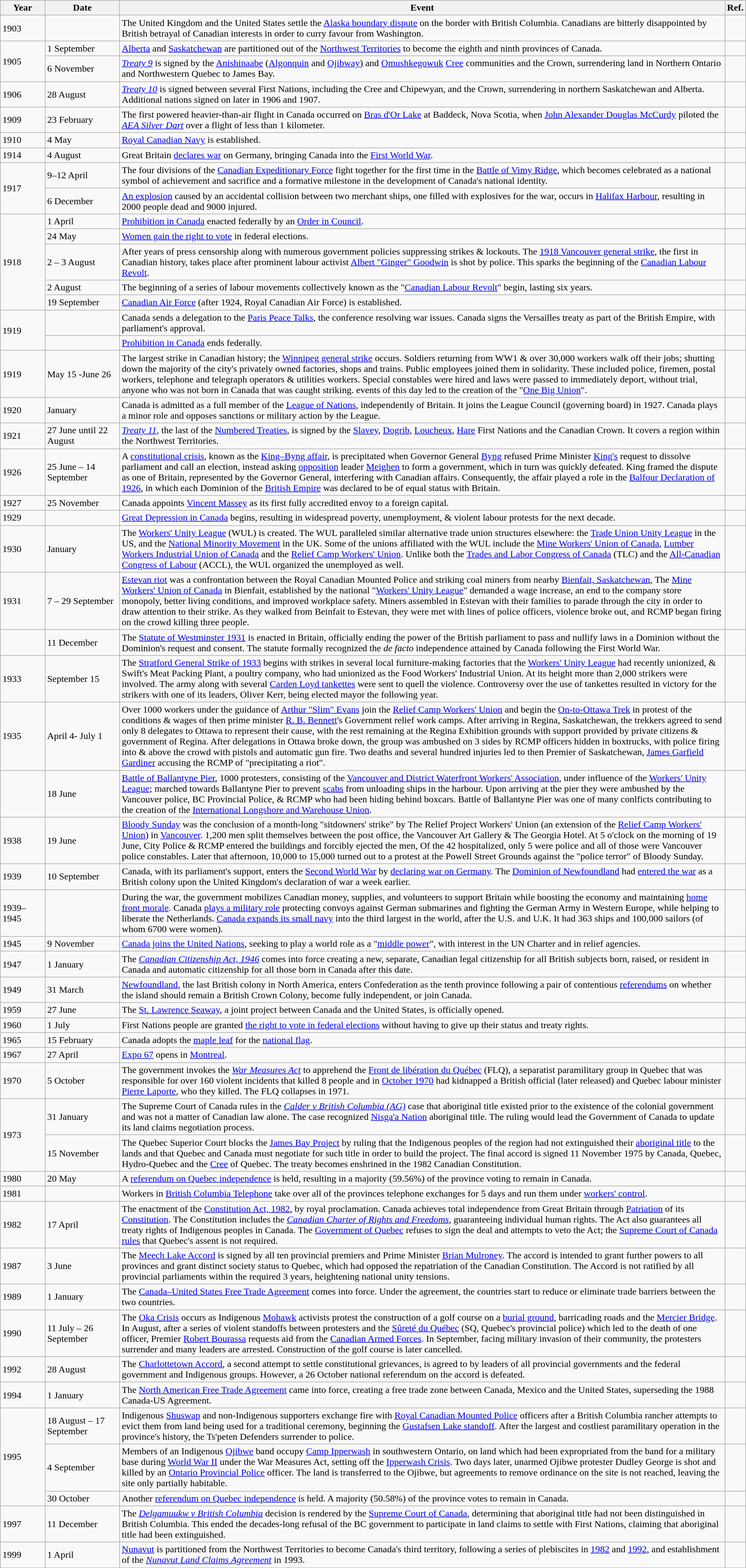<table class="wikitable" width="100%">
<tr>
<th style="width:6%">Year</th>
<th style="width:10%">Date</th>
<th>Event</th>
<th>Ref.</th>
</tr>
<tr>
<td>1903</td>
<td></td>
<td>The United Kingdom and the United States settle the <a href='#'>Alaska boundary dispute</a> on the border with British Columbia. Canadians are bitterly disappointed by British betrayal of Canadian interests in order to curry favour from Washington.</td>
<td></td>
</tr>
<tr>
<td rowspan="2">1905</td>
<td>1 September</td>
<td><a href='#'>Alberta</a> and <a href='#'>Saskatchewan</a> are partitioned out of the <a href='#'>Northwest Territories</a> to become the eighth and ninth provinces of Canada.</td>
<td></td>
</tr>
<tr>
<td>6 November</td>
<td><em><a href='#'>Treaty 9</a></em> is signed by the <a href='#'>Anishinaabe</a> (<a href='#'>Algonquin</a> and <a href='#'>Ojibway</a>) and <a href='#'>Omushkegowuk</a> <a href='#'>Cree</a> communities and the Crown, surrendering land in Northern Ontario and Northwestern Quebec to James Bay.</td>
<td></td>
</tr>
<tr>
<td>1906</td>
<td>28 August</td>
<td><em><a href='#'>Treaty 10</a></em> is signed between several First Nations, including the Cree and Chipewyan, and the Crown, surrendering  in northern Saskatchewan and Alberta. Additional nations signed on later in 1906 and 1907.</td>
<td></td>
</tr>
<tr>
<td>1909</td>
<td>23 February</td>
<td>The first powered heavier-than-air flight in Canada occurred on <a href='#'>Bras d'Or Lake</a> at Baddeck, Nova Scotia, when <a href='#'>John Alexander Douglas McCurdy</a> piloted the <em><a href='#'>AEA Silver Dart</a></em> over a flight of less than 1 kilometer.</td>
<td></td>
</tr>
<tr>
<td>1910</td>
<td>4 May</td>
<td><a href='#'>Royal Canadian Navy</a> is established.</td>
<td></td>
</tr>
<tr>
<td>1914</td>
<td>4 August</td>
<td>Great Britain <a href='#'>declares war</a> on Germany, bringing Canada into the <a href='#'>First World War</a>.</td>
<td></td>
</tr>
<tr>
<td rowspan="2">1917</td>
<td>9–12 April</td>
<td>The four divisions of the <a href='#'>Canadian Expeditionary Force</a> fight together for the first time in the <a href='#'>Battle of Vimy Ridge</a>, which becomes celebrated as a national symbol of achievement and sacrifice and a formative milestone in the development of Canada's national identity.</td>
<td></td>
</tr>
<tr>
<td>6 December</td>
<td><a href='#'>An explosion</a> caused by an accidental collision between two merchant ships, one filled with explosives for the war, occurs in <a href='#'>Halifax Harbour</a>, resulting in 2000 people dead and 9000 injured.</td>
<td></td>
</tr>
<tr>
<td rowspan="5">1918</td>
<td>1 April</td>
<td><a href='#'>Prohibition in Canada</a> enacted federally by an <a href='#'>Order in Council</a>.</td>
<td></td>
</tr>
<tr>
<td>24 May</td>
<td><a href='#'>Women gain the right to vote</a> in federal elections.</td>
<td></td>
</tr>
<tr>
<td>2 – 3 August</td>
<td>After years of press censorship along with numerous government policies suppressing strikes & lockouts. The <a href='#'>1918 Vancouver general strike</a>, the first in Canadian history, takes place after prominent labour activist <a href='#'>Albert "Ginger" Goodwin</a> is shot by police. This sparks the beginning of the <a href='#'>Canadian Labour Revolt</a>.</td>
<td></td>
</tr>
<tr>
<td>2 August</td>
<td>The beginning of a series of labour movements collectively known as the "<a href='#'>Canadian Labour Revolt</a>" begin, lasting six years.</td>
<td></td>
</tr>
<tr>
<td>19 September</td>
<td><a href='#'>Canadian Air Force</a> (after 1924, Royal Canadian Air Force) is established.</td>
<td></td>
</tr>
<tr>
<td rowspan="2">1919</td>
<td></td>
<td>Canada sends a delegation to the <a href='#'>Paris Peace Talks</a>, the conference resolving war issues. Canada signs the Versailles treaty as part of the British Empire, with parliament's approval.</td>
<td></td>
</tr>
<tr>
<td></td>
<td><a href='#'>Prohibition in Canada</a> ends federally.</td>
<td></td>
</tr>
<tr>
<td>1919</td>
<td>May 15 -June 26</td>
<td>The largest strike in Canadian history; the <a href='#'>Winnipeg general strike</a>  occurs. Soldiers returning from WW1 & over 30,000 workers walk off their jobs; shutting down the majority of the city's privately owned factories, shops and trains. Public employees joined them in solidarity. These included police, firemen, postal workers, telephone and telegraph	operators & utilities workers. Special constables were hired and laws were passed to immediately deport, without trial, anyone who was not born in Canada that was caught striking. events of this day led to the creation of the "<a href='#'>One Big Union</a>".</td>
<td></td>
</tr>
<tr>
<td>1920</td>
<td>January</td>
<td>Canada is admitted as a full member of the <a href='#'>League of Nations</a>, independently of Britain. It joins the League Council (governing board) in 1927. Canada plays a minor role and opposes sanctions or military action by the League.</td>
<td></td>
</tr>
<tr>
<td>1921</td>
<td>27 June until 22 August</td>
<td><em><a href='#'>Treaty 11</a></em>, the last of the <a href='#'>Numbered Treaties</a>, is signed by the <a href='#'>Slavey</a>, <a href='#'>Dogrib</a>, <a href='#'>Loucheux</a>, <a href='#'>Hare</a> First Nations and the Canadian Crown. It covers a region within the Northwest Territories.</td>
<td></td>
</tr>
<tr>
<td>1926</td>
<td>25 June – 14 September</td>
<td>A <a href='#'>constitutional crisis</a>, known as the <a href='#'>King–Byng affair</a>, is precipitated when Governor General <a href='#'>Byng</a> refused Prime Minister <a href='#'>King's</a> request to dissolve parliament and call an election, instead asking <a href='#'>opposition</a> leader <a href='#'>Meighen</a> to form a government, which in turn was quickly defeated. King framed the dispute as one of Britain, represented by the Governor General, interfering with Canadian affairs. Consequently, the affair played a role in the <a href='#'>Balfour Declaration of 1926</a>, in which each Dominion of the <a href='#'>British Empire</a> was declared to be of equal status with Britain.</td>
<td></td>
</tr>
<tr>
<td>1927</td>
<td>25 November</td>
<td>Canada appoints <a href='#'>Vincent Massey</a> as its first fully accredited envoy to a foreign capital.</td>
<td></td>
</tr>
<tr>
<td>1929</td>
<td></td>
<td><a href='#'>Great Depression in Canada</a> begins, resulting in widespread poverty, unemployment, & violent labour protests for the next decade.</td>
<td></td>
</tr>
<tr>
<td>1930</td>
<td>January</td>
<td>The <a href='#'>Workers' Unity League</a> (WUL) is created. The WUL paralleled similar alternative trade union structures elsewhere: the <a href='#'>Trade Union Unity League</a> in the US, and the <a href='#'>National Minority Movement</a> in the UK. Some of the unions affiliated with the WUL include the <a href='#'>Mine Workers' Union of Canada</a>, <a href='#'>Lumber Workers Industrial Union of Canada</a> and the <a href='#'>Relief Camp Workers' Union</a>. Unlike both the <a href='#'>Trades and Labor Congress of Canada</a> (TLC) and the <a href='#'>All-Canadian Congress of Labour</a> (ACCL), the WUL organized the unemployed as well.</td>
</tr>
<tr>
<td>1931</td>
<td>7 – 29 September</td>
<td><a href='#'>Estevan riot</a> was a confrontation between the Royal Canadian Mounted Police and striking coal miners from nearby <a href='#'>Bienfait, Saskatchewan</a>, The <a href='#'>Mine Workers' Union of Canada</a> in Bienfait, established by the national "<a href='#'>Workers' Unity League</a>" demanded a wage increase, an end to the company store monopoly, better living conditions, and improved workplace safety. Miners assembled in Estevan with their families to parade through the city in order to draw attention to their strike. As they walked from Beinfait to Estevan, they were met with lines of police officers, violence broke out, and RCMP began firing on the crowd killing three people.</td>
<td></td>
</tr>
<tr ->
<td></td>
<td>11 December</td>
<td>The <a href='#'>Statute of Westminster 1931</a> is enacted in Britain, officially ending the power of the British parliament to pass and nullify laws in a Dominion without the Dominion's request and consent. The statute formally recognized the <em>de facto</em> independence attained by Canada following the First World War.</td>
<td></td>
</tr>
<tr>
<td>1933</td>
<td>September 15</td>
<td>The <a href='#'>Stratford General Strike of 1933</a> begins with strikes in several local furniture-making factories that the <a href='#'>Workers' Unity League</a> had recently unionized, & Swift's Meat Packing Plant, a poultry company, who had unionized as the Food Workers' Industrial Union. At its height more than 2,000 strikers were involved. The army along with several <a href='#'>Carden Loyd tankettes</a> were sent to quell the violence. Controversy over the use of tankettes resulted in victory for the strikers with one of its leaders, Oliver Kerr, being elected mayor the following year.</td>
<td></td>
</tr>
<tr>
<td>1935</td>
<td>April 4- July 1</td>
<td>Over 1000 workers under the guidance of <a href='#'>Arthur "Slim" Evans</a> join the <a href='#'>Relief Camp Workers' Union</a> and begin the <a href='#'>On-to-Ottawa Trek</a> in protest of the conditions & wages of then prime minister <a href='#'>R. B. Bennett</a>'s Government relief work camps. After arriving in Regina, Saskatchewan, the trekkers agreed to send only 8 delegates to Ottawa to represent their cause, with the rest remaining at the Regina Exhibition grounds with support provided by private citizens & government of Regina. After delegations in Ottawa broke down, the group was ambushed on 3 sides by RCMP officers hidden in boxtrucks, with police firing into & above the crowd with pistols and automatic gun fire. Two deaths and several hundred injuries led to then Premier of Saskatchewan, <a href='#'>James Garfield Gardiner</a> accusing the RCMP of "precipitating a riot".</td>
<td></td>
</tr>
<tr>
<td></td>
<td>18 June</td>
<td><a href='#'>Battle of Ballantyne Pier</a>, 1000 protesters, consisting of the <a href='#'>Vancouver and District Waterfront Workers' Association</a>, under influence of the <a href='#'>Workers' Unity League</a>; marched towards Ballantyne Pier to prevent <a href='#'>scabs</a> from unloading ships in the harbour. Upon arriving at the pier they were ambushed by the Vancouver police, BC Provincial Police, & RCMP who had been hiding behind boxcars. Battle of Ballantyne Pier was one of many conlficts contributing to the creation of the <a href='#'>International Longshore and Warehouse Union</a>.</td>
<td></td>
</tr>
<tr>
<td>1938</td>
<td>19 June</td>
<td><a href='#'>Bloody Sunday</a> was the conclusion of a month-long "sitdowners' strike" by The Relief Project Workers' Union (an extension of the <a href='#'>Relief Camp Workers' Union</a>) in <a href='#'>Vancouver</a>. 1,200 men split themselves between the post office, the Vancouver Art Gallery & The Georgia Hotel. At 5 o'clock on the morning of 19 June, City Police & RCMP entered the buildings and forcibly ejected the men, Of the 42 hospitalized, only 5 were police and all of those were Vancouver police constables. Later that afternoon, 10,000 to 15,000 turned out to a protest at the Powell Street Grounds against the "police terror" of Bloody Sunday.</td>
</tr>
<tr>
<td>1939</td>
<td>10 September</td>
<td>Canada, with its parliament's support, enters the <a href='#'>Second World War</a> by <a href='#'>declaring war on Germany</a>. The <a href='#'>Dominion of Newfoundland</a> had <a href='#'>entered the war</a> as a British colony upon the United Kingdom's declaration of war a week earlier.</td>
<td></td>
</tr>
<tr>
<td>1939–1945</td>
<td></td>
<td>During the war, the government mobilizes Canadian money, supplies, and volunteers to support Britain while boosting the economy and maintaining <a href='#'>home front morale</a>. Canada <a href='#'>plays a military role</a> protecting convoys against German submarines and fighting the German Army in Western Europe, while helping to liberate the Netherlands. <a href='#'>Canada expands its small navy</a> into the third largest in the world, after the U.S. and U.K. It had 363 ships and 100,000 sailors (of whom 6700 were women).</td>
<td><br></td>
</tr>
<tr>
<td>1945</td>
<td>9 November</td>
<td><a href='#'>Canada joins the United Nations</a>, seeking to play a world role as a "<a href='#'>middle power</a>", with interest in the UN Charter and in relief agencies.</td>
<td></td>
</tr>
<tr>
<td>1947</td>
<td>1 January</td>
<td>The <em><a href='#'>Canadian Citizenship Act, 1946</a></em> comes into force creating a new, separate, Canadian legal citizenship for all British subjects born, raised, or resident in Canada and automatic citizenship for all those born in Canada after this date.</td>
<td></td>
</tr>
<tr>
<td>1949</td>
<td>31 March</td>
<td><a href='#'>Newfoundland</a>, the last British colony in North America, enters Confederation as the tenth province following a pair of contentious <a href='#'>referendums</a> on whether the island should remain a British Crown Colony, become fully independent, or join Canada.</td>
<td></td>
</tr>
<tr>
<td>1959</td>
<td>27 June</td>
<td>The <a href='#'>St. Lawrence Seaway</a>, a joint project between Canada and the United States, is officially opened.</td>
<td></td>
</tr>
<tr>
<td>1960</td>
<td>1 July</td>
<td>First Nations people are granted <a href='#'>the right to vote in federal elections</a> without having to give up their status and treaty rights.</td>
<td></td>
</tr>
<tr>
<td>1965</td>
<td>15 February</td>
<td>Canada adopts the <a href='#'>maple leaf</a> for the <a href='#'>national flag</a>.</td>
<td></td>
</tr>
<tr>
<td>1967</td>
<td>27 April</td>
<td><a href='#'>Expo 67</a> opens in <a href='#'>Montreal</a>.</td>
</tr>
<tr>
<td>1970</td>
<td>5 October</td>
<td>The government invokes the <em><a href='#'>War Measures Act</a></em> to apprehend the <a href='#'>Front de libération du Québec</a> (FLQ), a separatist paramilitary group in Quebec that was responsible for over 160 violent incidents that killed 8 people and in <a href='#'>October 1970</a> had kidnapped a British official (later released) and Quebec labour minister <a href='#'>Pierre Laporte</a>, who they killed. The FLQ collapses in 1971.</td>
<td></td>
</tr>
<tr>
<td rowspan="2">1973</td>
<td>31 January</td>
<td>The Supreme Court of Canada rules in the <em><a href='#'>Calder v British Columbia (AG)</a></em> case that aboriginal title existed prior to the existence of the colonial government and was not a matter of Canadian law alone. The case recognized <a href='#'>Nisga'a Nation</a> aboriginal title. The ruling would lead the Government of Canada to update its land claims negotiation process.</td>
<td></td>
</tr>
<tr>
<td>15 November</td>
<td>The Quebec Superior Court blocks the <a href='#'>James Bay Project</a> by ruling that the Indigenous peoples of the region had not extinguished their <a href='#'>aboriginal title</a> to the lands and that Quebec and Canada must negotiate for such title in order to build the project. The final accord is signed 11 November 1975 by Canada, Quebec, Hydro-Quebec and the <a href='#'>Cree</a> of Quebec. The treaty becomes enshrined in the 1982 Canadian Constitution.</td>
<td></td>
</tr>
<tr>
<td>1980</td>
<td>20 May</td>
<td>A <a href='#'>referendum on Quebec independence</a> is held, resulting in a majority (59.56%) of the province voting to remain in Canada.</td>
<td></td>
</tr>
<tr>
<td>1981</td>
<td></td>
<td>Workers in <a href='#'>British Columbia Telephone</a> take over all of the provinces telephone exchanges for 5 days and run them under <a href='#'>workers' control</a>.</td>
<td></td>
</tr>
<tr>
<td>1982</td>
<td>17 April</td>
<td>The enactment of the <a href='#'>Constitution Act, 1982</a>, by royal proclamation. Canada achieves total independence from Great Britain through <a href='#'>Patriation</a> of its <a href='#'>Constitution</a>. The Constitution includes the <em><a href='#'>Canadian Charter of Rights and Freedoms</a></em>, guaranteeing individual human rights. The Act also guarantees all treaty rights of Indigenous peoples in Canada. The <a href='#'>Government of Quebec</a> refuses to sign the deal and attempts to veto the Act; the <a href='#'>Supreme Court of Canada</a> <a href='#'>rules</a> that Quebec's assent is not required.</td>
<td></td>
</tr>
<tr>
<td>1987</td>
<td>3 June</td>
<td>The <a href='#'>Meech Lake Accord</a> is signed by all ten provincial premiers and Prime Minister <a href='#'>Brian Mulroney</a>. The accord is intended to grant further powers to all provinces and grant distinct society status to Quebec, which had opposed the repatriation of the Canadian Constitution. The Accord is not ratified by all provincial parliaments within the required 3 years, heightening national unity tensions.</td>
<td></td>
</tr>
<tr>
<td>1989</td>
<td>1 January</td>
<td>The <a href='#'>Canada–United States Free Trade Agreement</a> comes into force. Under the agreement, the countries start to reduce or eliminate trade barriers between the two countries.</td>
<td></td>
</tr>
<tr>
<td>1990</td>
<td>11 July – 26 September</td>
<td>The <a href='#'>Oka Crisis</a> occurs as Indigenous <a href='#'>Mohawk</a> activists protest the construction of a golf course on a <a href='#'>burial ground</a>, barricading roads and the <a href='#'>Mercier Bridge</a>. In August, after a series of violent standoffs between protesters and the <a href='#'>Sûreté du Québec</a> (SQ, Quebec's provincial police) which led to the death of one officer, Premier <a href='#'>Robert Bourassa</a> requests aid from the <a href='#'>Canadian Armed Forces</a>. In September, facing military invasion of their community, the protesters surrender and many leaders are arrested. Construction of the golf course is later cancelled.</td>
<td></td>
</tr>
<tr>
<td>1992</td>
<td>28 August</td>
<td>The <a href='#'>Charlottetown Accord</a>, a second attempt to settle constitutional grievances, is agreed to by leaders of all provincial governments and the federal government and Indigenous groups. However, a 26 October national referendum on the accord is defeated.</td>
<td></td>
</tr>
<tr>
<td>1994</td>
<td>1 January</td>
<td>The <a href='#'>North American Free Trade Agreement</a> came into force, creating a free trade zone between Canada, Mexico and the United States, superseding the 1988 Canada-US Agreement.</td>
<td></td>
</tr>
<tr>
<td rowspan="3">1995</td>
<td>18 August – 17 September</td>
<td>Indigenous <a href='#'>Shuswap</a> and non-Indigenous supporters exchange fire with <a href='#'>Royal Canadian Mounted Police</a> officers after a British Columbia rancher attempts to evict them from land being used for a traditional ceremony, beginning the <a href='#'>Gustafsen Lake standoff</a>. After the largest and costliest paramilitary operation in the province's history, the Ts'peten Defenders surrender to police.</td>
<td></td>
</tr>
<tr>
<td>4 September</td>
<td>Members of an Indigenous <a href='#'>Ojibwe</a> band occupy <a href='#'>Camp Ipperwash</a> in southwestern Ontario, on land which had been expropriated from the band for a military base during <a href='#'>World War II</a> under the War Measures Act, setting off the <a href='#'>Ipperwash Crisis</a>. Two days later, unarmed Ojibwe protester Dudley George is shot and killed by an <a href='#'>Ontario Provincial Police</a> officer. The land is transferred to the Ojibwe, but agreements to remove ordinance on the site is not reached, leaving the site only partially habitable.</td>
<td></td>
</tr>
<tr>
<td>30 October</td>
<td>Another <a href='#'>referendum on Quebec independence</a> is held. A majority (50.58%) of the province votes to remain in Canada.</td>
<td></td>
</tr>
<tr>
<td>1997</td>
<td>11 December</td>
<td>The <em><a href='#'>Delgamuukw v British Columbia</a></em> decision is rendered by the <a href='#'>Supreme Court of Canada</a>, determining that aboriginal title had not been distinguished in British Columbia. This ended the decades-long refusal of the BC government to participate in land claims to settle with First Nations, claiming that aboriginal title had been extinguished.</td>
<td></td>
</tr>
<tr>
<td>1999</td>
<td>1 April</td>
<td><a href='#'>Nunavut</a> is partitioned from the Northwest Territories to become Canada's third territory, following a series of plebiscites in <a href='#'>1982</a> and <a href='#'>1992</a>, and establishment of the <em><a href='#'>Nunavut Land Claims Agreement</a></em> in 1993.</td>
<td></td>
</tr>
</table>
